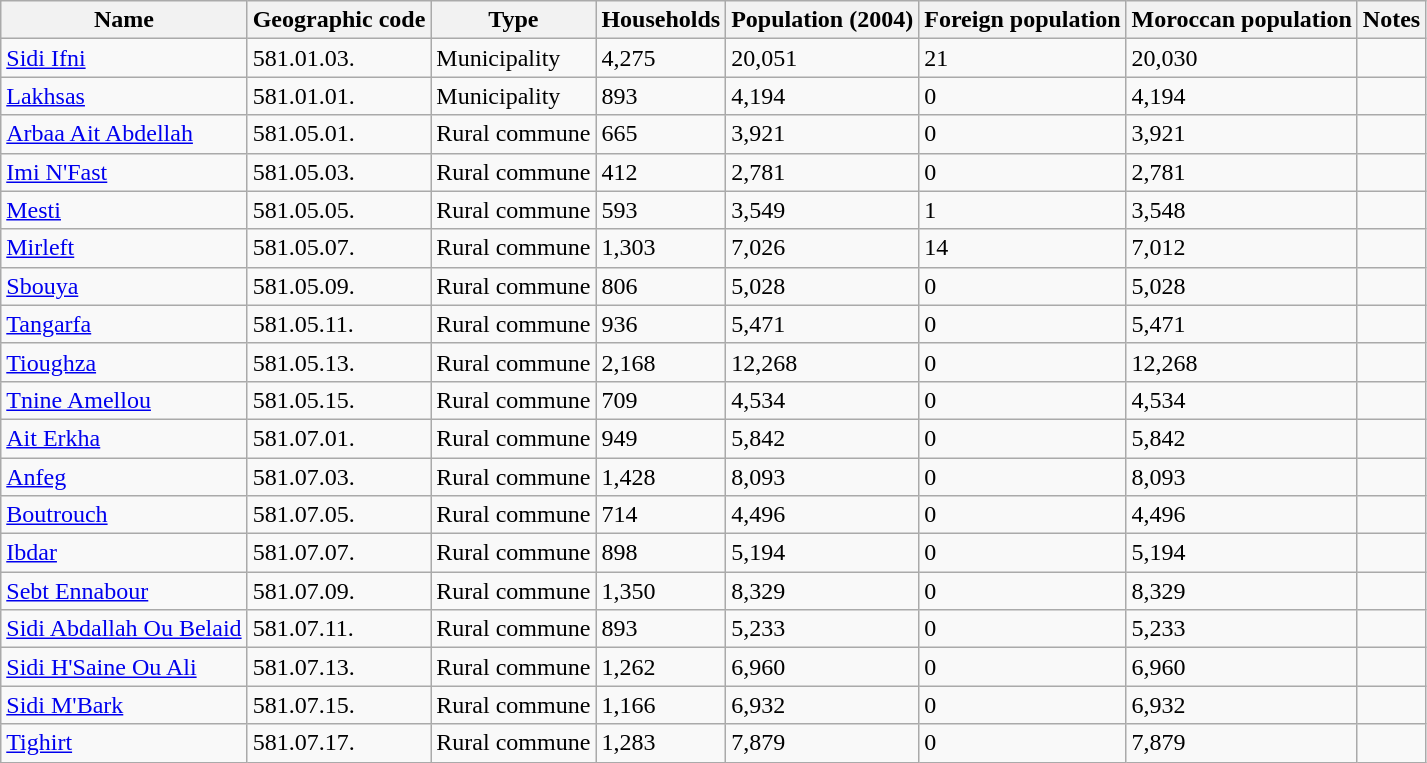<table class="wikitable sortable">
<tr>
<th>Name</th>
<th>Geographic code</th>
<th>Type</th>
<th>Households</th>
<th>Population (2004)</th>
<th>Foreign population</th>
<th>Moroccan population</th>
<th>Notes</th>
</tr>
<tr>
<td><a href='#'>Sidi Ifni</a></td>
<td>581.01.03.</td>
<td>Municipality</td>
<td>4,275</td>
<td>20,051</td>
<td>21</td>
<td>20,030</td>
<td></td>
</tr>
<tr>
<td><a href='#'>Lakhsas</a></td>
<td>581.01.01.</td>
<td>Municipality</td>
<td>893</td>
<td>4,194</td>
<td>0</td>
<td>4,194</td>
<td></td>
</tr>
<tr>
<td><a href='#'>Arbaa Ait Abdellah</a></td>
<td>581.05.01.</td>
<td>Rural commune</td>
<td>665</td>
<td>3,921</td>
<td>0</td>
<td>3,921</td>
<td></td>
</tr>
<tr>
<td><a href='#'>Imi N'Fast</a></td>
<td>581.05.03.</td>
<td>Rural commune</td>
<td>412</td>
<td>2,781</td>
<td>0</td>
<td>2,781</td>
<td></td>
</tr>
<tr>
<td><a href='#'>Mesti</a></td>
<td>581.05.05.</td>
<td>Rural commune</td>
<td>593</td>
<td>3,549</td>
<td>1</td>
<td>3,548</td>
<td></td>
</tr>
<tr>
<td><a href='#'>Mirleft</a></td>
<td>581.05.07.</td>
<td>Rural commune</td>
<td>1,303</td>
<td>7,026</td>
<td>14</td>
<td>7,012</td>
<td></td>
</tr>
<tr>
<td><a href='#'>Sbouya</a></td>
<td>581.05.09.</td>
<td>Rural commune</td>
<td>806</td>
<td>5,028</td>
<td>0</td>
<td>5,028</td>
<td></td>
</tr>
<tr>
<td><a href='#'>Tangarfa</a></td>
<td>581.05.11.</td>
<td>Rural commune</td>
<td>936</td>
<td>5,471</td>
<td>0</td>
<td>5,471</td>
<td></td>
</tr>
<tr>
<td><a href='#'>Tioughza</a></td>
<td>581.05.13.</td>
<td>Rural commune</td>
<td>2,168</td>
<td>12,268</td>
<td>0</td>
<td>12,268</td>
<td></td>
</tr>
<tr>
<td><a href='#'>Tnine Amellou</a></td>
<td>581.05.15.</td>
<td>Rural commune</td>
<td>709</td>
<td>4,534</td>
<td>0</td>
<td>4,534</td>
<td></td>
</tr>
<tr>
<td><a href='#'>Ait Erkha</a></td>
<td>581.07.01.</td>
<td>Rural commune</td>
<td>949</td>
<td>5,842</td>
<td>0</td>
<td>5,842</td>
<td></td>
</tr>
<tr>
<td><a href='#'>Anfeg</a></td>
<td>581.07.03.</td>
<td>Rural commune</td>
<td>1,428</td>
<td>8,093</td>
<td>0</td>
<td>8,093</td>
<td></td>
</tr>
<tr>
<td><a href='#'>Boutrouch</a></td>
<td>581.07.05.</td>
<td>Rural commune</td>
<td>714</td>
<td>4,496</td>
<td>0</td>
<td>4,496</td>
<td></td>
</tr>
<tr>
<td><a href='#'>Ibdar</a></td>
<td>581.07.07.</td>
<td>Rural commune</td>
<td>898</td>
<td>5,194</td>
<td>0</td>
<td>5,194</td>
<td></td>
</tr>
<tr>
<td><a href='#'>Sebt Ennabour</a></td>
<td>581.07.09.</td>
<td>Rural commune</td>
<td>1,350</td>
<td>8,329</td>
<td>0</td>
<td>8,329</td>
<td></td>
</tr>
<tr>
<td><a href='#'>Sidi Abdallah Ou Belaid</a></td>
<td>581.07.11.</td>
<td>Rural commune</td>
<td>893</td>
<td>5,233</td>
<td>0</td>
<td>5,233</td>
<td></td>
</tr>
<tr>
<td><a href='#'>Sidi H'Saine Ou Ali</a></td>
<td>581.07.13.</td>
<td>Rural commune</td>
<td>1,262</td>
<td>6,960</td>
<td>0</td>
<td>6,960</td>
<td></td>
</tr>
<tr>
<td><a href='#'>Sidi M'Bark</a></td>
<td>581.07.15.</td>
<td>Rural commune</td>
<td>1,166</td>
<td>6,932</td>
<td>0</td>
<td>6,932</td>
<td></td>
</tr>
<tr>
<td><a href='#'>Tighirt</a></td>
<td>581.07.17.</td>
<td>Rural commune</td>
<td>1,283</td>
<td>7,879</td>
<td>0</td>
<td>7,879</td>
<td></td>
</tr>
</table>
